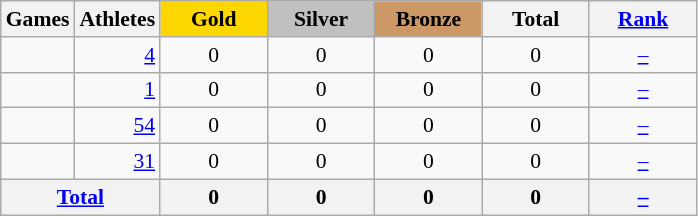<table class="wikitable" style="text-align:center; font-size:90%;">
<tr>
<th>Games</th>
<th>Athletes</th>
<td style="background:gold; width:4.5em; font-weight:bold;">Gold</td>
<td style="background:silver; width:4.5em; font-weight:bold;">Silver</td>
<td style="background:#cc9966; width:4.5em; font-weight:bold;">Bronze</td>
<th style="width:4.5em; font-weight:bold;">Total</th>
<th style="width:4.5em; font-weight:bold;"><a href='#'>Rank</a></th>
</tr>
<tr>
<td align=left></td>
<td style = text-align:right><a href='#'>4</a></td>
<td>0</td>
<td>0</td>
<td>0</td>
<td>0</td>
<td><a href='#'>–</a></td>
</tr>
<tr>
<td align=left></td>
<td style = text-align:right><a href='#'>1</a></td>
<td>0</td>
<td>0</td>
<td>0</td>
<td>0</td>
<td><a href='#'>–</a></td>
</tr>
<tr>
<td align=left></td>
<td style = text-align:right><a href='#'>54</a></td>
<td>0</td>
<td>0</td>
<td>0</td>
<td>0</td>
<td><a href='#'>–</a></td>
</tr>
<tr>
<td align=left></td>
<td style = text-align:right><a href='#'>31</a></td>
<td>0</td>
<td>0</td>
<td>0</td>
<td>0</td>
<td><a href='#'>–</a></td>
</tr>
<tr>
<th colspan=2><a href='#'>Total</a></th>
<th>0</th>
<th>0</th>
<th>0</th>
<th>0</th>
<th><a href='#'>–</a></th>
</tr>
</table>
